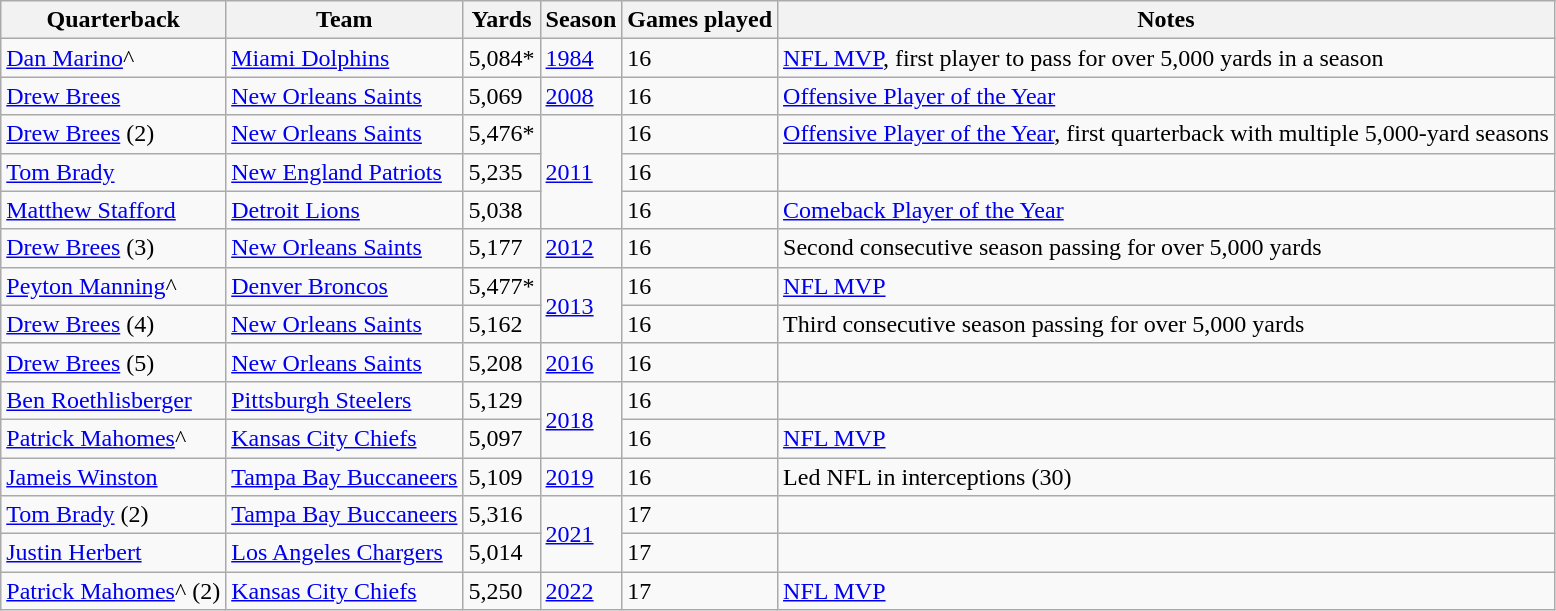<table class="wikitable sortable">
<tr>
<th>Quarterback</th>
<th>Team</th>
<th>Yards</th>
<th>Season</th>
<th>Games played</th>
<th>Notes</th>
</tr>
<tr>
<td><a href='#'>Dan Marino</a>^</td>
<td><a href='#'>Miami Dolphins</a></td>
<td>5,084*</td>
<td><a href='#'>1984</a></td>
<td>16</td>
<td><a href='#'>NFL MVP</a>, first player to pass for over 5,000 yards in a season</td>
</tr>
<tr>
<td><a href='#'>Drew Brees</a></td>
<td><a href='#'>New Orleans Saints</a></td>
<td>5,069</td>
<td><a href='#'>2008</a></td>
<td>16</td>
<td><a href='#'>Offensive Player of the Year</a></td>
</tr>
<tr>
<td><a href='#'>Drew Brees</a> (2)</td>
<td><a href='#'>New Orleans Saints</a></td>
<td>5,476*</td>
<td rowspan="3"><a href='#'>2011</a></td>
<td>16</td>
<td><a href='#'> Offensive Player of the Year</a>, first quarterback with multiple 5,000-yard seasons</td>
</tr>
<tr>
<td><a href='#'>Tom Brady</a></td>
<td><a href='#'>New England Patriots</a></td>
<td>5,235</td>
<td>16</td>
<td></td>
</tr>
<tr>
<td><a href='#'>Matthew Stafford</a></td>
<td><a href='#'>Detroit Lions</a></td>
<td>5,038</td>
<td>16</td>
<td><a href='#'>Comeback Player of the Year</a></td>
</tr>
<tr>
<td><a href='#'>Drew Brees</a> (3)</td>
<td><a href='#'>New Orleans Saints</a></td>
<td>5,177</td>
<td><a href='#'>2012</a></td>
<td>16</td>
<td>Second consecutive season passing for over 5,000 yards</td>
</tr>
<tr>
<td><a href='#'>Peyton Manning</a>^</td>
<td><a href='#'>Denver Broncos</a></td>
<td>5,477*</td>
<td rowspan="2"><a href='#'>2013</a></td>
<td>16</td>
<td><a href='#'>NFL MVP</a></td>
</tr>
<tr>
<td><a href='#'>Drew Brees</a> (4)</td>
<td><a href='#'>New Orleans Saints</a></td>
<td>5,162</td>
<td>16</td>
<td>Third consecutive season passing for over 5,000 yards</td>
</tr>
<tr>
<td><a href='#'>Drew Brees</a> (5)</td>
<td><a href='#'>New Orleans Saints</a></td>
<td>5,208</td>
<td><a href='#'>2016</a></td>
<td>16</td>
</tr>
<tr>
<td><a href='#'>Ben Roethlisberger</a></td>
<td><a href='#'>Pittsburgh Steelers</a></td>
<td>5,129</td>
<td rowspan="2"><a href='#'>2018</a></td>
<td>16</td>
<td></td>
</tr>
<tr>
<td><a href='#'>Patrick Mahomes</a>^</td>
<td><a href='#'>Kansas City Chiefs</a></td>
<td>5,097</td>
<td>16</td>
<td><a href='#'>NFL MVP</a></td>
</tr>
<tr>
<td><a href='#'>Jameis Winston</a></td>
<td><a href='#'>Tampa Bay Buccaneers</a></td>
<td>5,109</td>
<td><a href='#'>2019</a></td>
<td>16</td>
<td>Led NFL in interceptions (30)</td>
</tr>
<tr>
<td><a href='#'>Tom Brady</a> (2)</td>
<td><a href='#'>Tampa Bay Buccaneers</a></td>
<td>5,316</td>
<td rowspan="2"><a href='#'>2021</a></td>
<td>17</td>
<td></td>
</tr>
<tr>
<td><a href='#'>Justin Herbert</a></td>
<td><a href='#'>Los Angeles Chargers</a></td>
<td>5,014</td>
<td>17</td>
<td></td>
</tr>
<tr>
<td><a href='#'>Patrick Mahomes</a>^ (2)</td>
<td><a href='#'>Kansas City Chiefs</a></td>
<td>5,250</td>
<td><a href='#'>2022</a></td>
<td>17</td>
<td><a href='#'>NFL MVP</a></td>
</tr>
</table>
